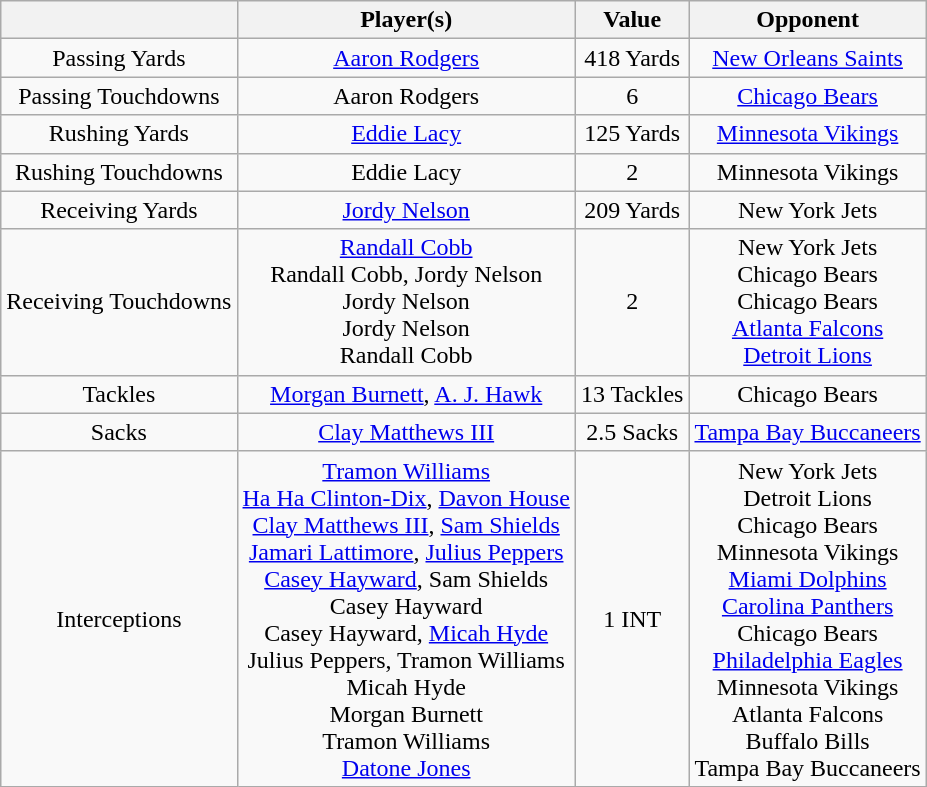<table class="wikitable">
<tr>
<th></th>
<th>Player(s)</th>
<th>Value</th>
<th>Opponent</th>
</tr>
<tr style="background:#fdo; text-align:center;">
<td>Passing Yards</td>
<td><a href='#'>Aaron Rodgers</a></td>
<td>418 Yards</td>
<td><a href='#'>New Orleans Saints</a></td>
</tr>
<tr style="background:#fdo; text-align:center;">
<td>Passing Touchdowns</td>
<td>Aaron Rodgers</td>
<td>6</td>
<td><a href='#'>Chicago Bears</a></td>
</tr>
<tr style="background:#fdo; text-align:center;">
<td>Rushing Yards</td>
<td><a href='#'>Eddie Lacy</a></td>
<td>125 Yards</td>
<td><a href='#'>Minnesota Vikings</a></td>
</tr>
<tr style="background:#fdo; text-align:center;">
<td>Rushing Touchdowns</td>
<td>Eddie Lacy</td>
<td>2</td>
<td>Minnesota Vikings</td>
</tr>
<tr style="background:#fdo; text-align:center;">
<td>Receiving Yards</td>
<td><a href='#'>Jordy Nelson</a></td>
<td>209 Yards</td>
<td>New York Jets</td>
</tr>
<tr style="background:#fdo; text-align:center;">
<td>Receiving Touchdowns</td>
<td><a href='#'>Randall Cobb</a><br>Randall Cobb, Jordy Nelson<br>Jordy Nelson<br>Jordy Nelson<br>Randall Cobb</td>
<td>2</td>
<td>New York Jets<br>Chicago Bears<br>Chicago Bears<br><a href='#'>Atlanta Falcons</a><br><a href='#'>Detroit Lions</a></td>
</tr>
<tr style="background:#fdo; text-align:center;">
<td>Tackles</td>
<td><a href='#'>Morgan Burnett</a>, <a href='#'>A. J. Hawk</a></td>
<td>13 Tackles</td>
<td>Chicago Bears</td>
</tr>
<tr style="background:#fdo; text-align:center;">
<td>Sacks</td>
<td><a href='#'>Clay Matthews III</a></td>
<td>2.5 Sacks</td>
<td><a href='#'>Tampa Bay Buccaneers</a></td>
</tr>
<tr style="background:#fdo; text-align:center;">
<td>Interceptions</td>
<td><a href='#'>Tramon Williams</a><br><a href='#'>Ha Ha Clinton-Dix</a>, <a href='#'>Davon House</a><br><a href='#'>Clay Matthews III</a>, <a href='#'>Sam Shields</a><br><a href='#'>Jamari Lattimore</a>, <a href='#'>Julius Peppers</a><br><a href='#'>Casey Hayward</a>, Sam Shields<br>Casey Hayward<br>Casey Hayward, <a href='#'>Micah Hyde</a><br>Julius Peppers, Tramon Williams<br>Micah Hyde<br>Morgan Burnett<br>Tramon Williams<br><a href='#'>Datone Jones</a></td>
<td>1 INT</td>
<td>New York Jets<br>Detroit Lions<br>Chicago Bears<br>Minnesota Vikings<br><a href='#'>Miami Dolphins</a><br><a href='#'>Carolina Panthers</a><br>Chicago Bears<br><a href='#'>Philadelphia Eagles</a><br>Minnesota Vikings<br>Atlanta Falcons<br>Buffalo Bills<br>Tampa Bay Buccaneers</td>
</tr>
</table>
